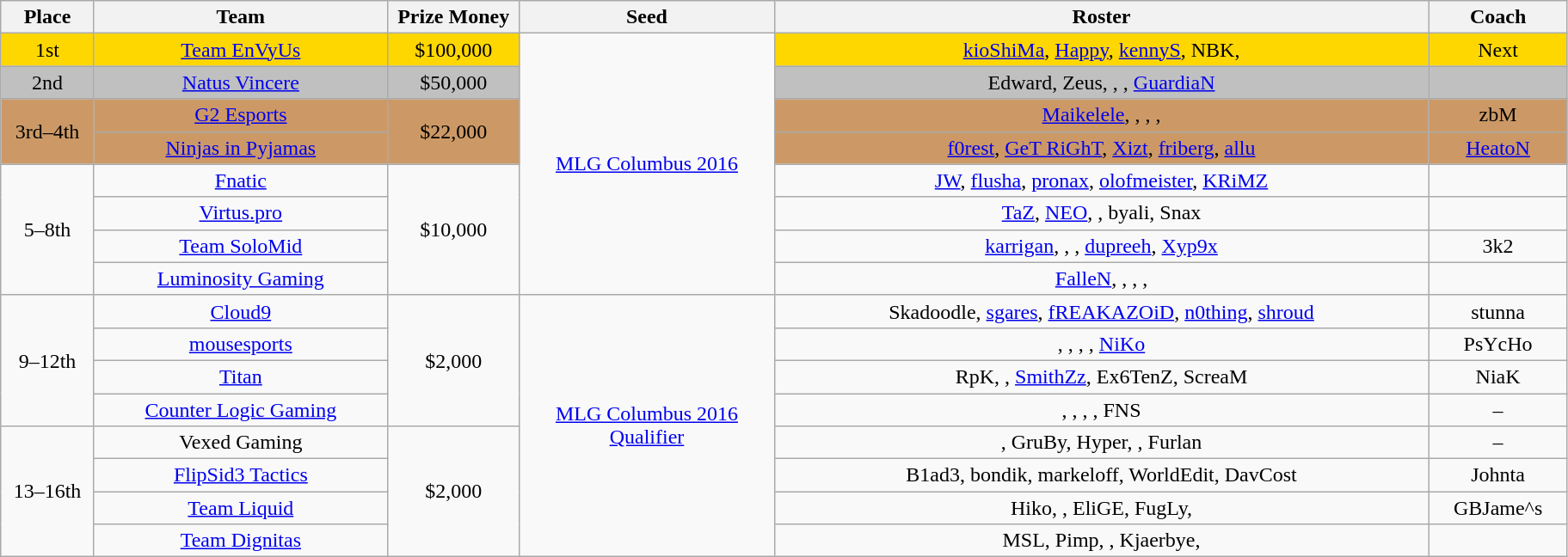<table class="wikitable" style="text-align:center">
<tr>
<th width="65px">Place</th>
<th width="220">Team</th>
<th width="95">Prize Money</th>
<th width="190px">Seed</th>
<th width="500px">Roster</th>
<th width="100">Coach</th>
</tr>
<tr>
<td style="text-align:center; background:gold;">1st</td>
<td style="text-align:center; background:gold;"><a href='#'>Team EnVyUs</a></td>
<td style="text-align:center; background:gold;">$100,000</td>
<td style="text-align:center" rowspan="8"><a href='#'>MLG Columbus 2016</a></td>
<td style="text-align:center; background:gold;"><a href='#'>kioShiMa</a>,  <a href='#'>Happy</a>,  <a href='#'>kennyS</a>,  NBK,  </td>
<td style="text-align:center; background:gold;">Next</td>
</tr>
<tr>
<td style="text-align:center; background:silver;">2nd</td>
<td style="text-align:center; background:silver;"><a href='#'>Natus Vincere</a></td>
<td style="text-align:center; background:silver;">$50,000</td>
<td style="text-align:center; background:silver;">Edward,  Zeus,  ,  ,  <a href='#'>GuardiaN</a></td>
<td style="text-align:center; background:silver;"></td>
</tr>
<tr>
<td style="text-align:center; background:#c96;" rowspan="2">3rd–4th</td>
<td style="text-align:center; background:#c96;"><a href='#'>G2 Esports</a></td>
<td style="text-align:center; background:#c96;" rowspan="2">$22,000</td>
<td style="text-align:center; background:#c96;"><a href='#'>Maikelele</a>,  ,  ,  ,  </td>
<td style="text-align:center; background:#c96;">zbM</td>
</tr>
<tr>
<td style="text-align:center; background:#c96;"><a href='#'>Ninjas in Pyjamas</a></td>
<td style="text-align:center; background:#c96;"><a href='#'>f0rest</a>,  <a href='#'>GeT RiGhT</a>,  <a href='#'>Xizt</a>,  <a href='#'>friberg</a>,  <a href='#'>allu</a></td>
<td style="text-align:center; background:#c96;"><a href='#'>HeatoN</a></td>
</tr>
<tr>
<td style="text-align:center" rowspan="4">5–8th</td>
<td><a href='#'>Fnatic</a></td>
<td style="text-align:center" rowspan="4">$10,000</td>
<td><a href='#'>JW</a>,  <a href='#'>flusha</a>,  <a href='#'>pronax</a>,  <a href='#'>olofmeister</a>,  <a href='#'>KRiMZ</a></td>
<td></td>
</tr>
<tr>
<td><a href='#'>Virtus.pro</a></td>
<td><a href='#'>TaZ</a>,  <a href='#'>NEO</a>,  ,  byali,  Snax</td>
<td></td>
</tr>
<tr>
<td><a href='#'>Team SoloMid</a></td>
<td><a href='#'>karrigan</a>,  ,  ,  <a href='#'>dupreeh</a>,  <a href='#'>Xyp9x</a></td>
<td>3k2</td>
</tr>
<tr>
<td><a href='#'>Luminosity Gaming</a></td>
<td><a href='#'>FalleN</a>,  ,  ,  ,  </td>
<td></td>
</tr>
<tr>
<td style="text-align:center" rowspan="4">9–12th</td>
<td><a href='#'>Cloud9</a></td>
<td style="text-align:center" rowspan="4">$2,000</td>
<td style="text-align:center" rowspan="8"><a href='#'>MLG Columbus 2016 Qualifier</a></td>
<td>Skadoodle,  <a href='#'>sgares</a>,  <a href='#'>fREAKAZOiD</a>,  <a href='#'>n0thing</a>,  <a href='#'>shroud</a></td>
<td>stunna</td>
</tr>
<tr>
<td><a href='#'>mousesports</a></td>
<td>,  ,  ,  ,  <a href='#'>NiKo</a></td>
<td>PsYcHo</td>
</tr>
<tr>
<td><a href='#'>Titan</a></td>
<td>RpK,  ,  <a href='#'>SmithZz</a>,  Ex6TenZ,  ScreaM</td>
<td>NiaK</td>
</tr>
<tr>
<td><a href='#'>Counter Logic Gaming</a></td>
<td>,  ,  ,  ,  FNS</td>
<td>–</td>
</tr>
<tr>
<td style="text-align:center" rowspan="4">13–16th</td>
<td>Vexed Gaming</td>
<td style="text-align:center" rowspan="4">$2,000</td>
<td>,  GruBy,  Hyper,  ,  Furlan</td>
<td>–</td>
</tr>
<tr>
<td><a href='#'>FlipSid3 Tactics</a></td>
<td>B1ad3,  bondik,  markeloff,  WorldEdit,  DavCost</td>
<td>Johnta</td>
</tr>
<tr>
<td><a href='#'>Team Liquid</a></td>
<td>Hiko,  ,  EliGE,  FugLy,  </td>
<td>GBJame^s</td>
</tr>
<tr>
<td><a href='#'>Team Dignitas</a></td>
<td>MSL,  Pimp,  ,  Kjaerbye,  </td>
<td></td>
</tr>
</table>
